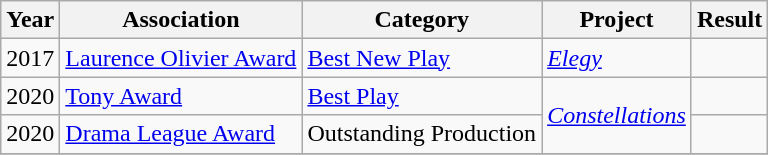<table class="wikitable">
<tr>
<th>Year</th>
<th>Association</th>
<th>Category</th>
<th>Project</th>
<th>Result</th>
</tr>
<tr>
<td>2017</td>
<td><a href='#'>Laurence Olivier Award</a></td>
<td><a href='#'>Best New Play</a></td>
<td><em><a href='#'>Elegy</a></em></td>
<td></td>
</tr>
<tr>
<td>2020</td>
<td><a href='#'>Tony Award</a></td>
<td><a href='#'>Best Play</a></td>
<td rowspan=2><em><a href='#'>Constellations</a></em></td>
<td></td>
</tr>
<tr>
<td>2020</td>
<td><a href='#'>Drama League Award</a></td>
<td>Outstanding Production</td>
<td></td>
</tr>
<tr>
</tr>
</table>
